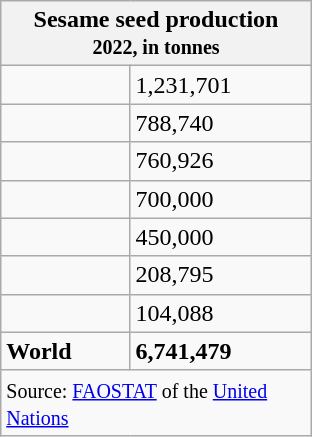<table class="wikitable" style="float:right; width:13em; text-align:left;">
<tr>
<th colspan=2>Sesame seed production<br><small>2022, in tonnes</small></th>
</tr>
<tr>
<td></td>
<td>1,231,701</td>
</tr>
<tr>
<td></td>
<td>788,740</td>
</tr>
<tr>
<td></td>
<td>760,926</td>
</tr>
<tr>
<td></td>
<td>700,000</td>
</tr>
<tr>
<td></td>
<td>450,000</td>
</tr>
<tr>
<td></td>
<td>208,795</td>
</tr>
<tr>
<td></td>
<td>104,088</td>
</tr>
<tr>
<td><strong>World</strong></td>
<td><strong>6,741,479</strong></td>
</tr>
<tr>
<td colspan=2><small>Source: <a href='#'>FAOSTAT</a> of the <a href='#'>United Nations</a></small></td>
</tr>
</table>
